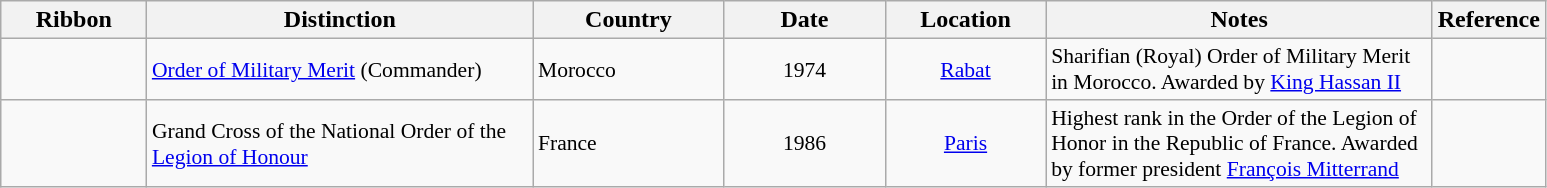<table class="wikitable" style="text-align:left;">
<tr>
<th style="width:90px;">Ribbon</th>
<th style="width:250px;">Distinction</th>
<th style="width:120px;">Country</th>
<th style="width:100px;">Date</th>
<th style="width:100px;">Location</th>
<th style="width:250px;">Notes</th>
<th>Reference</th>
</tr>
<tr>
<td></td>
<td style=" font-size:90%;"><a href='#'>Order of Military Merit</a> (Commander)</td>
<td style=" font-size:90%;">Morocco</td>
<td style=" text-align:center; font-size:90%;">1974</td>
<td style=" text-align:center; font-size:90%;"><a href='#'>Rabat</a></td>
<td style=" font-size:90%;">Sharifian (Royal) Order of Military Merit in Morocco. Awarded by <a href='#'>King Hassan II</a></td>
<td style=" font-size:90%;"></td>
</tr>
<tr>
<td></td>
<td style=" font-size:90%;">Grand Cross of the National Order of the <a href='#'>Legion of Honour</a></td>
<td style=" font-size:90%;">France</td>
<td style=" text-align:center; font-size:90%;">1986</td>
<td style=" text-align:center; font-size:90%;"><a href='#'>Paris</a></td>
<td style=" font-size:90%;">Highest rank in the Order of the Legion of Honor in the Republic of France. Awarded by former president <a href='#'>François Mitterrand</a></td>
<td style=" font-size:90%;"></td>
</tr>
</table>
